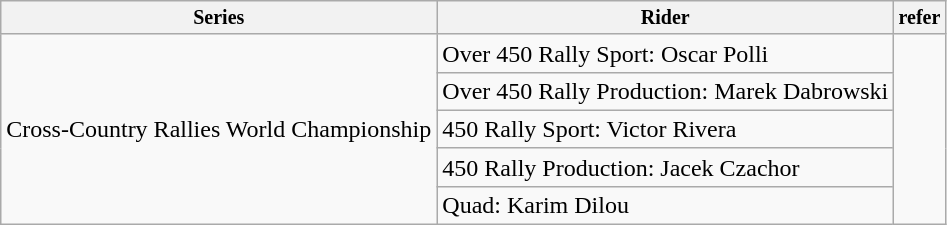<table class="wikitable">
<tr style="font-size:10pt;font-weight:bold">
<th>Series</th>
<th>Rider</th>
<th>refer</th>
</tr>
<tr>
<td rowspan=5>Cross-Country Rallies World Championship</td>
<td>Over 450 Rally Sport:  Oscar Polli</td>
<td rowspan=5></td>
</tr>
<tr>
<td>Over 450 Rally Production:  Marek Dabrowski</td>
</tr>
<tr>
<td>450 Rally Sport:  Victor Rivera</td>
</tr>
<tr>
<td>450 Rally Production:  Jacek Czachor</td>
</tr>
<tr>
<td>Quad:  Karim Dilou</td>
</tr>
</table>
